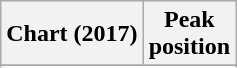<table class="wikitable sortable plainrowheaders" style="text-align:center">
<tr>
<th scope="col">Chart (2017)</th>
<th scope="col">Peak<br> position</th>
</tr>
<tr>
</tr>
<tr>
</tr>
</table>
